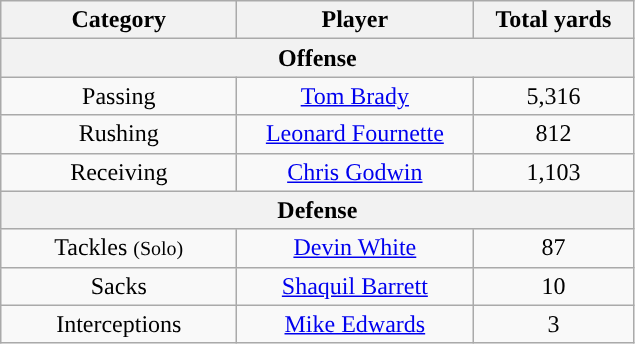<table class="wikitable" style="text-align:center">
<tr>
<th width="150">Category</th>
<th width="150">Player</th>
<th width="100">Total yards</th>
</tr>
<tr>
<th align="center" colspan="4">Offense</th>
</tr>
<tr>
<td>Passing</td>
<td><a href='#'>Tom Brady</a></td>
<td>5,316</td>
</tr>
<tr>
<td>Rushing</td>
<td><a href='#'>Leonard Fournette</a></td>
<td>812</td>
</tr>
<tr>
<td>Receiving</td>
<td><a href='#'>Chris Godwin</a></td>
<td>1,103</td>
</tr>
<tr>
<th align="center" colspan="4">Defense</th>
</tr>
<tr>
<td>Tackles <small>(Solo)</small></td>
<td><a href='#'>Devin White</a></td>
<td>87</td>
</tr>
<tr>
<td>Sacks</td>
<td><a href='#'>Shaquil Barrett</a></td>
<td>10</td>
</tr>
<tr>
<td>Interceptions</td>
<td><a href='#'>Mike Edwards</a></td>
<td>3</td>
</tr>
</table>
